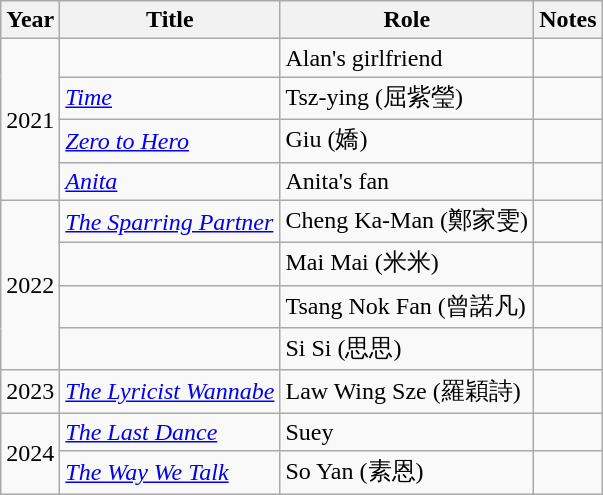<table class="wikitable">
<tr>
<th>Year</th>
<th>Title</th>
<th>Role</th>
<th>Notes</th>
</tr>
<tr>
<td rowspan="4">2021</td>
<td><em></em></td>
<td>Alan's girlfriend</td>
<td></td>
</tr>
<tr>
<td><em><a href='#'>Time</a></em></td>
<td>Tsz-ying (屈紫瑩)</td>
<td></td>
</tr>
<tr>
<td><em><a href='#'>Zero to Hero</a></em></td>
<td>Giu (嬌)</td>
<td></td>
</tr>
<tr>
<td><em><a href='#'>Anita</a></em></td>
<td>Anita's fan</td>
<td></td>
</tr>
<tr>
<td rowspan="4">2022</td>
<td><em><a href='#'>The Sparring Partner</a></em></td>
<td>Cheng Ka-Man (鄭家雯)</td>
<td></td>
</tr>
<tr>
<td><em></em></td>
<td>Mai Mai (米米)</td>
<td></td>
</tr>
<tr>
<td><em></em></td>
<td>Tsang Nok Fan (曾諾凡)</td>
<td></td>
</tr>
<tr>
<td><em></em></td>
<td>Si Si (思思)</td>
<td></td>
</tr>
<tr>
<td>2023</td>
<td><em><a href='#'>The Lyricist Wannabe</a></em></td>
<td>Law Wing Sze (羅穎詩)</td>
<td></td>
</tr>
<tr>
<td rowspan="3">2024</td>
<td><em><a href='#'>The Last Dance</a></em></td>
<td>Suey</td>
<td></td>
</tr>
<tr>
<td><em><a href='#'>The Way We Talk</a></em></td>
<td>So Yan (素恩)</td>
<td></td>
</tr>
</table>
